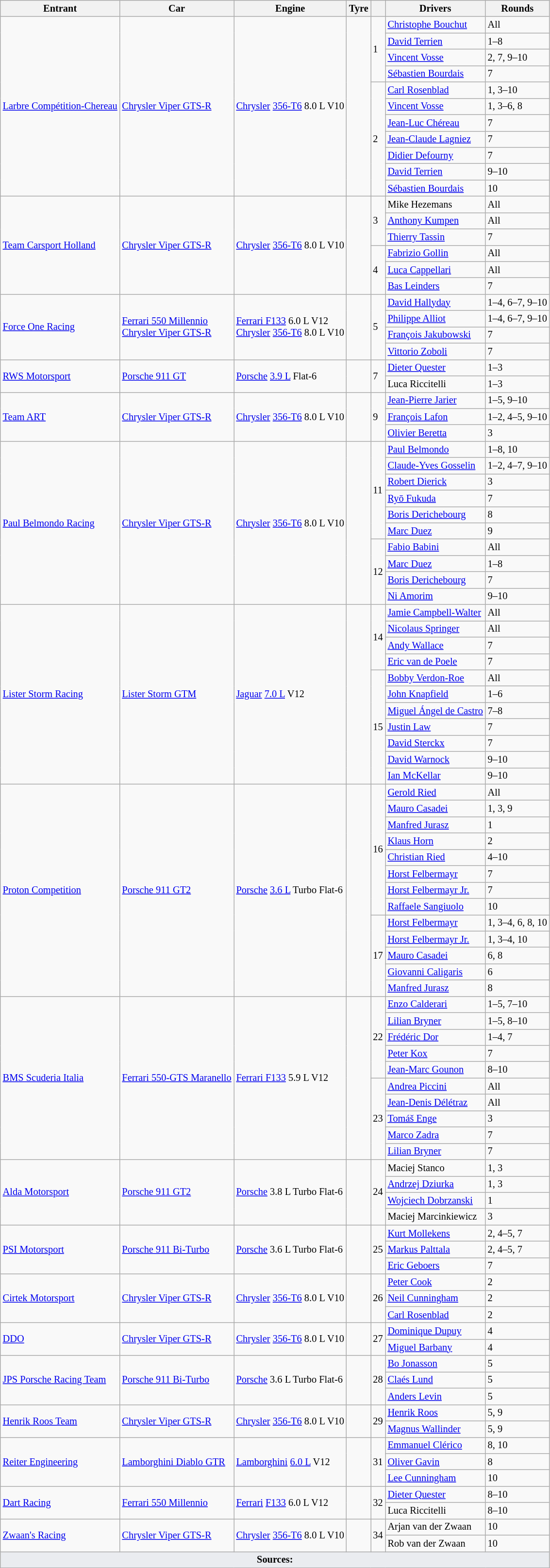<table class="wikitable" style="font-size: 85%">
<tr>
<th>Entrant</th>
<th>Car</th>
<th>Engine</th>
<th>Tyre</th>
<th></th>
<th>Drivers</th>
<th>Rounds</th>
</tr>
<tr>
<td rowspan=11> <a href='#'>Larbre Compétition-Chereau</a></td>
<td rowspan=11><a href='#'>Chrysler Viper GTS-R</a></td>
<td rowspan=11><a href='#'>Chrysler</a> <a href='#'>356-T6</a> 8.0 L V10</td>
<td rowspan=11></td>
<td rowspan=4>1</td>
<td> <a href='#'>Christophe Bouchut</a></td>
<td>All</td>
</tr>
<tr>
<td> <a href='#'>David Terrien</a></td>
<td>1–8</td>
</tr>
<tr>
<td> <a href='#'>Vincent Vosse</a></td>
<td>2, 7, 9–10</td>
</tr>
<tr>
<td> <a href='#'>Sébastien Bourdais</a></td>
<td>7</td>
</tr>
<tr>
<td rowspan=7>2</td>
<td> <a href='#'>Carl Rosenblad</a></td>
<td>1, 3–10</td>
</tr>
<tr>
<td> <a href='#'>Vincent Vosse</a></td>
<td>1, 3–6, 8</td>
</tr>
<tr>
<td> <a href='#'>Jean-Luc Chéreau</a></td>
<td>7</td>
</tr>
<tr>
<td> <a href='#'>Jean-Claude Lagniez</a></td>
<td>7</td>
</tr>
<tr>
<td> <a href='#'>Didier Defourny</a></td>
<td>7</td>
</tr>
<tr>
<td> <a href='#'>David Terrien</a></td>
<td>9–10</td>
</tr>
<tr>
<td> <a href='#'>Sébastien Bourdais</a></td>
<td>10</td>
</tr>
<tr>
<td rowspan=6> <a href='#'>Team Carsport Holland</a></td>
<td rowspan=6><a href='#'>Chrysler Viper GTS-R</a></td>
<td rowspan=6><a href='#'>Chrysler</a> <a href='#'>356-T6</a> 8.0 L V10</td>
<td rowspan=6></td>
<td rowspan=3>3</td>
<td> Mike Hezemans</td>
<td>All</td>
</tr>
<tr>
<td> <a href='#'>Anthony Kumpen</a></td>
<td>All</td>
</tr>
<tr>
<td> <a href='#'>Thierry Tassin</a></td>
<td>7</td>
</tr>
<tr>
<td rowspan=3>4</td>
<td> <a href='#'>Fabrizio Gollin</a></td>
<td>All</td>
</tr>
<tr>
<td> <a href='#'>Luca Cappellari</a></td>
<td>All</td>
</tr>
<tr>
<td> <a href='#'>Bas Leinders</a></td>
<td>7</td>
</tr>
<tr>
<td rowspan=4> <a href='#'>Force One Racing</a></td>
<td rowspan=4><a href='#'>Ferrari 550 Millennio</a><br><a href='#'>Chrysler Viper GTS-R</a></td>
<td rowspan=4><a href='#'>Ferrari F133</a> 6.0 L V12<br><a href='#'>Chrysler</a> <a href='#'>356-T6</a> 8.0 L V10</td>
<td rowspan=4></td>
<td rowspan=4>5</td>
<td> <a href='#'>David Hallyday</a></td>
<td>1–4, 6–7, 9–10</td>
</tr>
<tr>
<td> <a href='#'>Philippe Alliot</a></td>
<td>1–4, 6–7, 9–10</td>
</tr>
<tr>
<td> <a href='#'>François Jakubowski</a></td>
<td>7</td>
</tr>
<tr>
<td> <a href='#'>Vittorio Zoboli</a></td>
<td>7</td>
</tr>
<tr>
<td rowspan=2> <a href='#'>RWS Motorsport</a></td>
<td rowspan=2><a href='#'>Porsche 911 GT</a></td>
<td rowspan=2><a href='#'>Porsche</a> <a href='#'>3.9 L</a> Flat-6</td>
<td rowspan=2></td>
<td rowspan=2>7</td>
<td> <a href='#'>Dieter Quester</a></td>
<td>1–3</td>
</tr>
<tr>
<td> Luca Riccitelli</td>
<td>1–3</td>
</tr>
<tr>
<td rowspan=3> <a href='#'>Team ART</a></td>
<td rowspan=3><a href='#'>Chrysler Viper GTS-R</a></td>
<td rowspan=3><a href='#'>Chrysler</a> <a href='#'>356-T6</a> 8.0 L V10</td>
<td rowspan=3></td>
<td rowspan=3>9</td>
<td> <a href='#'>Jean-Pierre Jarier</a></td>
<td>1–5, 9–10</td>
</tr>
<tr>
<td> <a href='#'>François Lafon</a></td>
<td>1–2, 4–5, 9–10</td>
</tr>
<tr>
<td> <a href='#'>Olivier Beretta</a></td>
<td>3</td>
</tr>
<tr>
<td rowspan=10> <a href='#'>Paul Belmondo Racing</a></td>
<td rowspan=10><a href='#'>Chrysler Viper GTS-R</a></td>
<td rowspan=10><a href='#'>Chrysler</a> <a href='#'>356-T6</a> 8.0 L V10</td>
<td rowspan=10></td>
<td rowspan=6>11</td>
<td> <a href='#'>Paul Belmondo</a></td>
<td>1–8, 10</td>
</tr>
<tr>
<td> <a href='#'>Claude-Yves Gosselin</a></td>
<td>1–2, 4–7, 9–10</td>
</tr>
<tr>
<td> <a href='#'>Robert Dierick</a></td>
<td>3</td>
</tr>
<tr>
<td> <a href='#'>Ryō Fukuda</a></td>
<td>7</td>
</tr>
<tr>
<td> <a href='#'>Boris Derichebourg</a></td>
<td>8</td>
</tr>
<tr>
<td> <a href='#'>Marc Duez</a></td>
<td>9</td>
</tr>
<tr>
<td rowspan=4>12</td>
<td> <a href='#'>Fabio Babini</a></td>
<td>All</td>
</tr>
<tr>
<td> <a href='#'>Marc Duez</a></td>
<td>1–8</td>
</tr>
<tr>
<td> <a href='#'>Boris Derichebourg</a></td>
<td>7</td>
</tr>
<tr>
<td> <a href='#'>Ni Amorim</a></td>
<td>9–10</td>
</tr>
<tr>
<td rowspan=11> <a href='#'>Lister Storm Racing</a></td>
<td rowspan=11><a href='#'>Lister Storm GTM</a></td>
<td rowspan=11><a href='#'>Jaguar</a> <a href='#'>7.0 L</a> V12</td>
<td rowspan=11></td>
<td rowspan=4>14</td>
<td> <a href='#'>Jamie Campbell-Walter</a></td>
<td>All</td>
</tr>
<tr>
<td> <a href='#'>Nicolaus Springer</a></td>
<td>All</td>
</tr>
<tr>
<td> <a href='#'>Andy Wallace</a></td>
<td>7</td>
</tr>
<tr>
<td> <a href='#'>Eric van de Poele</a></td>
<td>7</td>
</tr>
<tr>
<td rowspan=7>15</td>
<td> <a href='#'>Bobby Verdon-Roe</a></td>
<td>All</td>
</tr>
<tr>
<td> <a href='#'>John Knapfield</a></td>
<td>1–6</td>
</tr>
<tr>
<td> <a href='#'>Miguel Ángel de Castro</a></td>
<td>7–8</td>
</tr>
<tr>
<td> <a href='#'>Justin Law</a></td>
<td>7</td>
</tr>
<tr>
<td> <a href='#'>David Sterckx</a></td>
<td>7</td>
</tr>
<tr>
<td> <a href='#'>David Warnock</a></td>
<td>9–10</td>
</tr>
<tr>
<td> <a href='#'>Ian McKellar</a></td>
<td>9–10</td>
</tr>
<tr>
<td rowspan=13> <a href='#'>Proton Competition</a></td>
<td rowspan=13><a href='#'>Porsche 911 GT2</a></td>
<td rowspan=13><a href='#'>Porsche</a> <a href='#'>3.6 L</a> Turbo Flat-6</td>
<td rowspan=13></td>
<td rowspan=8>16</td>
<td> <a href='#'>Gerold Ried</a></td>
<td>All</td>
</tr>
<tr>
<td> <a href='#'>Mauro Casadei</a></td>
<td>1, 3, 9</td>
</tr>
<tr>
<td> <a href='#'>Manfred Jurasz</a></td>
<td>1</td>
</tr>
<tr>
<td> <a href='#'>Klaus Horn</a></td>
<td>2</td>
</tr>
<tr>
<td> <a href='#'>Christian Ried</a></td>
<td>4–10</td>
</tr>
<tr>
<td> <a href='#'>Horst Felbermayr</a></td>
<td>7</td>
</tr>
<tr>
<td> <a href='#'>Horst Felbermayr Jr.</a></td>
<td>7</td>
</tr>
<tr>
<td> <a href='#'>Raffaele Sangiuolo</a></td>
<td>10</td>
</tr>
<tr>
<td rowspan=5>17</td>
<td> <a href='#'>Horst Felbermayr</a></td>
<td>1, 3–4, 6, 8, 10</td>
</tr>
<tr>
<td> <a href='#'>Horst Felbermayr Jr.</a></td>
<td>1, 3–4, 10</td>
</tr>
<tr>
<td> <a href='#'>Mauro Casadei</a></td>
<td>6, 8</td>
</tr>
<tr>
<td> <a href='#'>Giovanni Caligaris</a></td>
<td>6</td>
</tr>
<tr>
<td> <a href='#'>Manfred Jurasz</a></td>
<td>8</td>
</tr>
<tr>
<td rowspan=10> <a href='#'>BMS Scuderia Italia</a></td>
<td rowspan=10><a href='#'>Ferrari 550-GTS Maranello</a></td>
<td rowspan=10><a href='#'>Ferrari F133</a> 5.9 L V12</td>
<td rowspan=10></td>
<td rowspan=5>22</td>
<td> <a href='#'>Enzo Calderari</a></td>
<td>1–5, 7–10</td>
</tr>
<tr>
<td> <a href='#'>Lilian Bryner</a></td>
<td>1–5, 8–10</td>
</tr>
<tr>
<td> <a href='#'>Frédéric Dor</a></td>
<td>1–4, 7</td>
</tr>
<tr>
<td> <a href='#'>Peter Kox</a></td>
<td>7</td>
</tr>
<tr>
<td> <a href='#'>Jean-Marc Gounon</a></td>
<td>8–10</td>
</tr>
<tr>
<td rowspan=5>23</td>
<td> <a href='#'>Andrea Piccini</a></td>
<td>All</td>
</tr>
<tr>
<td> <a href='#'>Jean-Denis Délétraz</a></td>
<td>All</td>
</tr>
<tr>
<td> <a href='#'>Tomáš Enge</a></td>
<td>3</td>
</tr>
<tr>
<td> <a href='#'>Marco Zadra</a></td>
<td>7</td>
</tr>
<tr>
<td> <a href='#'>Lilian Bryner</a></td>
<td>7</td>
</tr>
<tr>
<td rowspan=4> <a href='#'>Alda Motorsport</a></td>
<td rowspan=4><a href='#'>Porsche 911 GT2</a></td>
<td rowspan=4><a href='#'>Porsche</a> 3.8 L Turbo Flat-6</td>
<td rowspan=4></td>
<td rowspan=4>24</td>
<td> Maciej Stanco</td>
<td>1, 3</td>
</tr>
<tr>
<td> <a href='#'>Andrzej Dziurka</a></td>
<td>1, 3</td>
</tr>
<tr>
<td> <a href='#'>Wojciech Dobrzanski</a></td>
<td>1</td>
</tr>
<tr>
<td> Maciej Marcinkiewicz</td>
<td>3</td>
</tr>
<tr>
<td rowspan=3> <a href='#'>PSI Motorsport</a></td>
<td rowspan=3><a href='#'>Porsche 911 Bi-Turbo</a></td>
<td rowspan=3><a href='#'>Porsche</a> 3.6 L Turbo Flat-6</td>
<td rowspan=3></td>
<td rowspan=3>25</td>
<td> <a href='#'>Kurt Mollekens</a></td>
<td>2, 4–5, 7</td>
</tr>
<tr>
<td> <a href='#'>Markus Palttala</a></td>
<td>2, 4–5, 7</td>
</tr>
<tr>
<td> <a href='#'>Eric Geboers</a></td>
<td>7</td>
</tr>
<tr>
<td rowspan=3> <a href='#'>Cirtek Motorsport</a></td>
<td rowspan=3><a href='#'>Chrysler Viper GTS-R</a></td>
<td rowspan=3><a href='#'>Chrysler</a> <a href='#'>356-T6</a> 8.0 L V10</td>
<td rowspan=3></td>
<td rowspan=3>26</td>
<td> <a href='#'>Peter Cook</a></td>
<td>2</td>
</tr>
<tr>
<td> <a href='#'>Neil Cunningham</a></td>
<td>2</td>
</tr>
<tr>
<td> <a href='#'>Carl Rosenblad</a></td>
<td>2</td>
</tr>
<tr>
<td rowspan=2> <a href='#'>DDO</a></td>
<td rowspan=2><a href='#'>Chrysler Viper GTS-R</a></td>
<td rowspan=2><a href='#'>Chrysler</a> <a href='#'>356-T6</a> 8.0 L V10</td>
<td rowspan=2></td>
<td rowspan=2>27</td>
<td> <a href='#'>Dominique Dupuy</a></td>
<td>4</td>
</tr>
<tr>
<td> <a href='#'>Miguel Barbany</a></td>
<td>4</td>
</tr>
<tr>
<td rowspan=3> <a href='#'>JPS Porsche Racing Team</a></td>
<td rowspan=3><a href='#'>Porsche 911 Bi-Turbo</a></td>
<td rowspan=3><a href='#'>Porsche</a> 3.6 L Turbo Flat-6</td>
<td rowspan=3></td>
<td rowspan=3>28</td>
<td> <a href='#'>Bo Jonasson</a></td>
<td>5</td>
</tr>
<tr>
<td> <a href='#'>Claés Lund</a></td>
<td>5</td>
</tr>
<tr>
<td> <a href='#'>Anders Levin</a></td>
<td>5</td>
</tr>
<tr>
<td rowspan=2> <a href='#'>Henrik Roos Team</a></td>
<td rowspan=2><a href='#'>Chrysler Viper GTS-R</a></td>
<td rowspan=2><a href='#'>Chrysler</a> <a href='#'>356-T6</a> 8.0 L V10</td>
<td rowspan=2></td>
<td rowspan=2>29</td>
<td> <a href='#'>Henrik Roos</a></td>
<td>5, 9</td>
</tr>
<tr>
<td> <a href='#'>Magnus Wallinder</a></td>
<td>5, 9</td>
</tr>
<tr>
<td rowspan=3> <a href='#'>Reiter Engineering</a></td>
<td rowspan=3><a href='#'>Lamborghini Diablo GTR</a></td>
<td rowspan=3><a href='#'>Lamborghini</a> <a href='#'>6.0 L</a> V12</td>
<td rowspan=3></td>
<td rowspan=3>31</td>
<td> <a href='#'>Emmanuel Clérico</a></td>
<td>8, 10</td>
</tr>
<tr>
<td> <a href='#'>Oliver Gavin</a></td>
<td>8</td>
</tr>
<tr>
<td> <a href='#'>Lee Cunningham</a></td>
<td>10</td>
</tr>
<tr>
<td rowspan=2> <a href='#'>Dart Racing</a></td>
<td rowspan=2><a href='#'>Ferrari 550 Millennio</a></td>
<td rowspan=2><a href='#'>Ferrari</a> <a href='#'>F133</a> 6.0 L V12</td>
<td rowspan=2></td>
<td rowspan=2>32</td>
<td> <a href='#'>Dieter Quester</a></td>
<td>8–10</td>
</tr>
<tr>
<td> Luca Riccitelli</td>
<td>8–10</td>
</tr>
<tr>
<td rowspan=2> <a href='#'>Zwaan's Racing</a></td>
<td rowspan=2><a href='#'>Chrysler Viper GTS-R</a></td>
<td rowspan=2><a href='#'>Chrysler</a> <a href='#'>356-T6</a> 8.0 L V10</td>
<td rowspan=2></td>
<td rowspan=2>34</td>
<td> Arjan van der Zwaan</td>
<td>10</td>
</tr>
<tr>
<td> Rob van der Zwaan</td>
<td>10</td>
</tr>
<tr class="sortbottom">
<td colspan="7" style="background-color:#EAECF0;text-align:center"><strong>Sources:</strong></td>
</tr>
</table>
